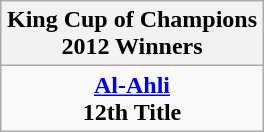<table class="wikitable" style="text-align: center; margin: 0 auto;">
<tr>
<th>King Cup of Champions <br>2012 Winners</th>
</tr>
<tr>
<td><strong><a href='#'>Al-Ahli</a></strong><br><strong>12th Title</strong></td>
</tr>
</table>
